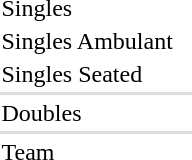<table>
<tr>
<td>Singles</td>
<td></td>
<td></td>
<td></td>
</tr>
<tr>
<td>Singles Ambulant</td>
<td></td>
<td></td>
<td></td>
</tr>
<tr>
<td>Singles Seated</td>
<td></td>
<td></td>
<td></td>
</tr>
<tr bgcolor=#ddd>
<td colspan=8></td>
</tr>
<tr>
<td>Doubles</td>
<td></td>
<td></td>
<td></td>
</tr>
<tr bgcolor=#ddd>
<td colspan=8></td>
</tr>
<tr>
<td>Team</td>
<td></td>
<td></td>
<td></td>
</tr>
</table>
